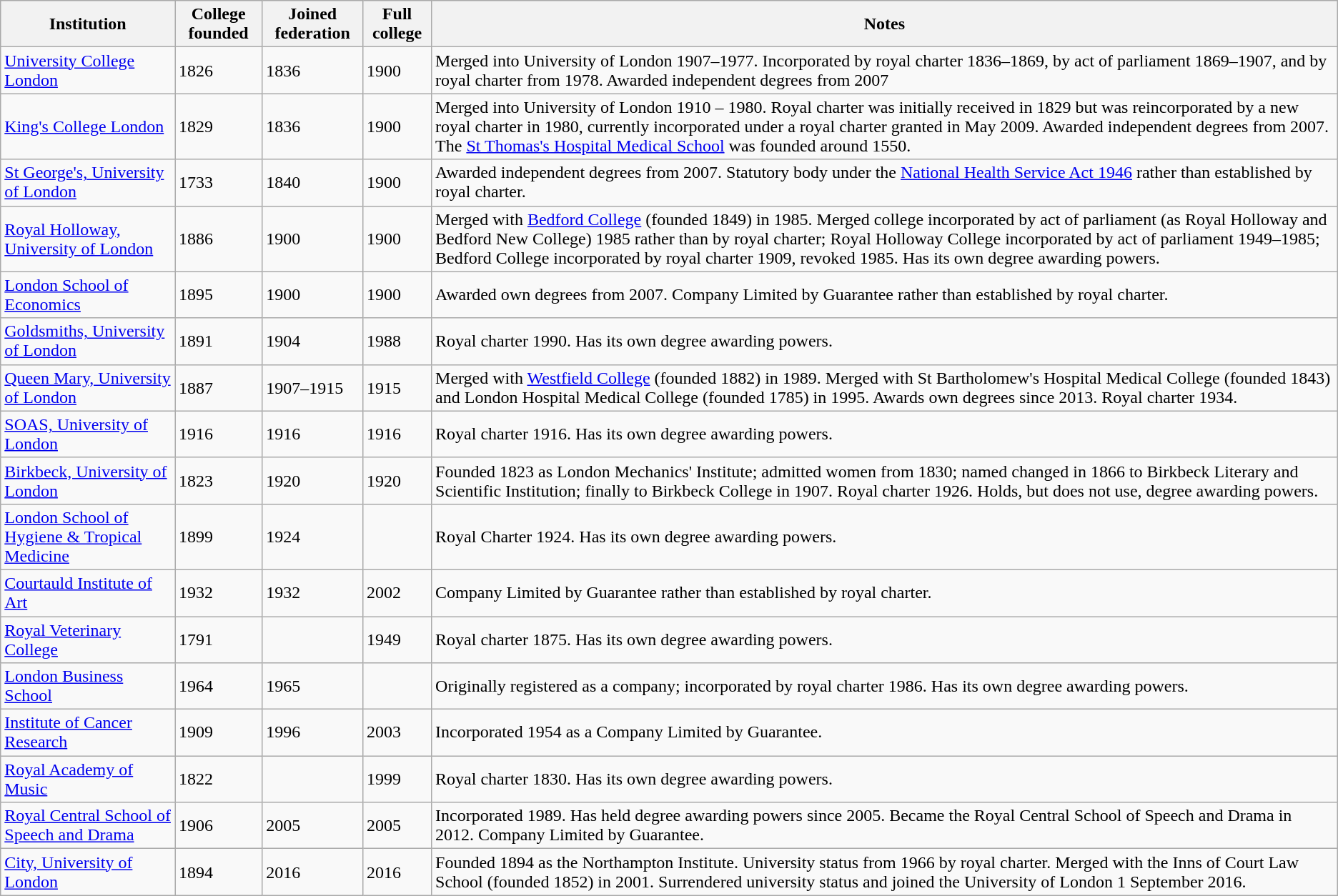<table class="sortable wikitable">
<tr>
<th>Institution</th>
<th>College founded</th>
<th>Joined federation</th>
<th>Full college</th>
<th>Notes</th>
</tr>
<tr>
<td><a href='#'>University College London</a></td>
<td>1826</td>
<td>1836</td>
<td>1900</td>
<td>Merged into University of London 1907–1977. Incorporated by royal charter 1836–1869, by act of parliament 1869–1907, and by royal charter from 1978. Awarded independent degrees from 2007</td>
</tr>
<tr>
<td><a href='#'>King's College London</a></td>
<td>1829</td>
<td>1836</td>
<td>1900</td>
<td>Merged into University of London 1910 – 1980. Royal charter was initially received in 1829 but was reincorporated by a new royal charter in 1980, currently incorporated under a royal charter granted in May 2009. Awarded independent degrees from 2007. The <a href='#'>St Thomas's Hospital Medical School</a> was founded around 1550.</td>
</tr>
<tr>
<td><a href='#'>St George's, University of London</a></td>
<td>1733</td>
<td>1840</td>
<td>1900</td>
<td>Awarded independent degrees from 2007. Statutory body under the <a href='#'>National Health Service Act 1946</a> rather than established by royal charter.</td>
</tr>
<tr>
<td><a href='#'>Royal Holloway, University of London</a></td>
<td>1886</td>
<td>1900</td>
<td>1900</td>
<td>Merged with <a href='#'>Bedford College</a> (founded 1849) in 1985. Merged college incorporated by act of parliament (as Royal Holloway and Bedford New College) 1985 rather than by royal charter; Royal Holloway College incorporated by act of parliament 1949–1985; Bedford College incorporated by royal charter 1909, revoked 1985. Has its own degree awarding powers.</td>
</tr>
<tr>
<td><a href='#'>London School of Economics</a></td>
<td>1895</td>
<td>1900</td>
<td>1900</td>
<td>Awarded own degrees from 2007. Company Limited by Guarantee rather than established by royal charter.</td>
</tr>
<tr>
<td><a href='#'>Goldsmiths, University of London</a></td>
<td>1891</td>
<td>1904</td>
<td>1988</td>
<td>Royal charter 1990. Has its own degree awarding powers.</td>
</tr>
<tr>
<td><a href='#'>Queen Mary, University of London</a></td>
<td>1887</td>
<td>1907–1915</td>
<td>1915</td>
<td>Merged with <a href='#'>Westfield College</a> (founded 1882) in 1989. Merged with St Bartholomew's Hospital Medical College (founded 1843) and London Hospital Medical College (founded 1785) in 1995. Awards own degrees since 2013. Royal charter 1934.</td>
</tr>
<tr>
<td><a href='#'>SOAS, University of London</a></td>
<td>1916</td>
<td>1916</td>
<td>1916</td>
<td>Royal charter 1916. Has its own degree awarding powers.</td>
</tr>
<tr>
<td><a href='#'>Birkbeck, University of London</a></td>
<td>1823</td>
<td>1920</td>
<td>1920</td>
<td>Founded 1823 as London Mechanics' Institute; admitted women from 1830; named changed in 1866 to Birkbeck Literary and Scientific Institution; finally to Birkbeck College in 1907. Royal charter 1926. Holds, but does not use, degree awarding powers.</td>
</tr>
<tr>
<td><a href='#'>London School of Hygiene & Tropical Medicine</a></td>
<td>1899</td>
<td>1924</td>
<td></td>
<td>Royal Charter 1924. Has its own degree awarding powers.</td>
</tr>
<tr>
<td><a href='#'>Courtauld Institute of Art</a></td>
<td>1932</td>
<td>1932</td>
<td>2002</td>
<td>Company Limited by Guarantee rather than established by royal charter.</td>
</tr>
<tr>
<td><a href='#'>Royal Veterinary College</a></td>
<td>1791</td>
<td></td>
<td>1949</td>
<td>Royal charter 1875. Has its own degree awarding powers.</td>
</tr>
<tr>
<td><a href='#'>London Business School</a></td>
<td>1964</td>
<td>1965</td>
<td></td>
<td>Originally registered as a company; incorporated by royal charter 1986. Has its own degree awarding powers.</td>
</tr>
<tr>
<td><a href='#'>Institute of Cancer Research</a></td>
<td>1909</td>
<td>1996</td>
<td>2003</td>
<td>Incorporated 1954 as a Company Limited by Guarantee.</td>
</tr>
<tr>
<td><a href='#'>Royal Academy of Music</a></td>
<td>1822</td>
<td></td>
<td>1999</td>
<td>Royal charter 1830. Has its own degree awarding powers.</td>
</tr>
<tr>
<td><a href='#'>Royal Central School of Speech and Drama</a></td>
<td>1906</td>
<td>2005</td>
<td>2005</td>
<td>Incorporated 1989. Has held degree awarding powers since 2005. Became the Royal Central School of Speech and Drama in 2012. Company Limited by Guarantee.</td>
</tr>
<tr>
<td><a href='#'>City, University of London</a></td>
<td>1894</td>
<td>2016</td>
<td>2016</td>
<td>Founded 1894 as the Northampton Institute. University status from 1966 by royal charter. Merged with the Inns of Court Law School (founded 1852) in 2001. Surrendered university status and joined the University of London 1 September 2016.</td>
</tr>
</table>
